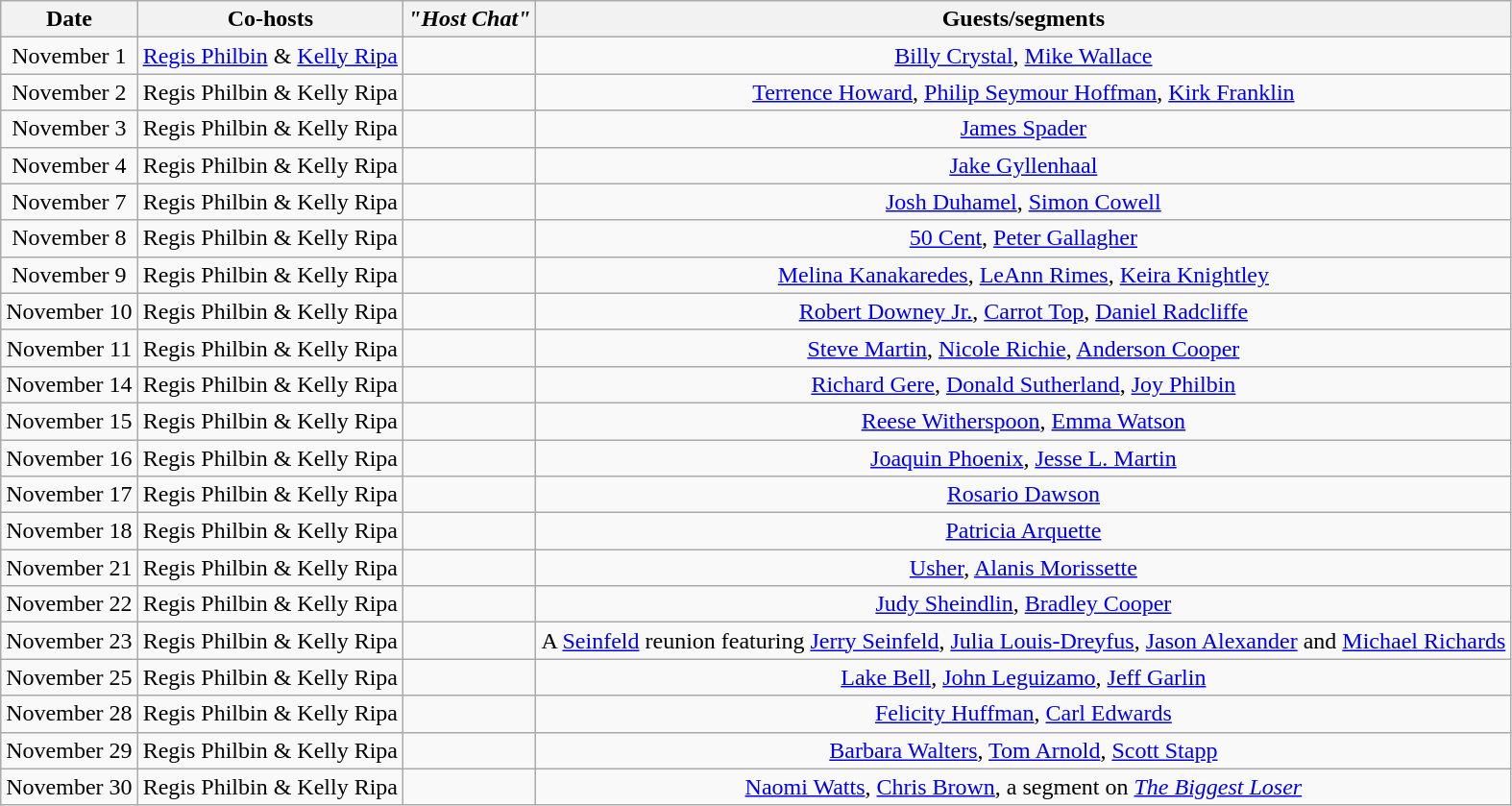<table class="wikitable sortable" style="text-align:center;">
<tr>
<th>Date</th>
<th>Co-hosts</th>
<th><em>"Host Chat"</em></th>
<th>Guests/segments</th>
</tr>
<tr>
<td>November 1</td>
<td><a href='#'>Regis Philbin</a> & <a href='#'>Kelly Ripa</a></td>
<td></td>
<td><a href='#'>Billy Crystal</a>, <a href='#'>Mike Wallace</a></td>
</tr>
<tr>
<td>November 2</td>
<td>Regis Philbin & Kelly Ripa</td>
<td></td>
<td><a href='#'>Terrence Howard</a>, <a href='#'>Philip Seymour Hoffman</a>, <a href='#'>Kirk Franklin</a></td>
</tr>
<tr>
<td>November 3</td>
<td>Regis Philbin & Kelly Ripa</td>
<td></td>
<td><a href='#'>James Spader</a></td>
</tr>
<tr>
<td>November 4</td>
<td>Regis Philbin & Kelly Ripa</td>
<td></td>
<td><a href='#'>Jake Gyllenhaal</a></td>
</tr>
<tr>
<td>November 7</td>
<td>Regis Philbin & Kelly Ripa</td>
<td></td>
<td><a href='#'>Josh Duhamel</a>, <a href='#'>Simon Cowell</a></td>
</tr>
<tr>
<td>November 8</td>
<td>Regis Philbin & Kelly Ripa</td>
<td></td>
<td><a href='#'>50 Cent</a>, <a href='#'>Peter Gallagher</a></td>
</tr>
<tr>
<td>November 9</td>
<td>Regis Philbin & Kelly Ripa</td>
<td></td>
<td><a href='#'>Melina Kanakaredes</a>, <a href='#'>LeAnn Rimes</a>, <a href='#'>Keira Knightley</a></td>
</tr>
<tr>
<td>November 10</td>
<td>Regis Philbin & Kelly Ripa</td>
<td></td>
<td><a href='#'>Robert Downey Jr.</a>, <a href='#'>Carrot Top</a>, <a href='#'>Daniel Radcliffe</a></td>
</tr>
<tr>
<td>November 11</td>
<td>Regis Philbin & Kelly Ripa</td>
<td></td>
<td><a href='#'>Steve Martin</a>, <a href='#'>Nicole Richie</a>, <a href='#'>Anderson Cooper</a></td>
</tr>
<tr>
<td>November 14</td>
<td>Regis Philbin & Kelly Ripa</td>
<td></td>
<td><a href='#'>Richard Gere</a>, <a href='#'>Donald Sutherland</a>, <a href='#'>Joy Philbin</a></td>
</tr>
<tr>
<td>November 15</td>
<td>Regis Philbin & Kelly Ripa</td>
<td></td>
<td><a href='#'>Reese Witherspoon</a>, <a href='#'>Emma Watson</a></td>
</tr>
<tr>
<td>November 16</td>
<td>Regis Philbin & Kelly Ripa</td>
<td></td>
<td><a href='#'>Joaquin Phoenix</a>, <a href='#'>Jesse L. Martin</a></td>
</tr>
<tr>
<td>November 17</td>
<td>Regis Philbin & Kelly Ripa</td>
<td></td>
<td><a href='#'>Rosario Dawson</a></td>
</tr>
<tr>
<td>November 18</td>
<td>Regis Philbin & Kelly Ripa</td>
<td></td>
<td><a href='#'>Patricia Arquette</a></td>
</tr>
<tr>
<td>November 21</td>
<td>Regis Philbin & Kelly Ripa</td>
<td></td>
<td><a href='#'>Usher</a>, <a href='#'>Alanis Morissette</a></td>
</tr>
<tr>
<td>November 22</td>
<td>Regis Philbin & Kelly Ripa</td>
<td></td>
<td><a href='#'>Judy Sheindlin</a>, <a href='#'>Bradley Cooper</a></td>
</tr>
<tr>
<td>November 23</td>
<td>Regis Philbin & Kelly Ripa</td>
<td></td>
<td>A <a href='#'>Seinfeld</a> reunion featuring <a href='#'>Jerry Seinfeld</a>, <a href='#'>Julia Louis-Dreyfus</a>, <a href='#'>Jason Alexander</a> and <a href='#'>Michael Richards</a></td>
</tr>
<tr>
<td>November 25</td>
<td>Regis Philbin & Kelly Ripa</td>
<td></td>
<td><a href='#'>Lake Bell</a>, <a href='#'>John Leguizamo</a>, <a href='#'>Jeff Garlin</a></td>
</tr>
<tr>
<td>November 28</td>
<td>Regis Philbin & Kelly Ripa</td>
<td></td>
<td><a href='#'>Felicity Huffman</a>, <a href='#'>Carl Edwards</a></td>
</tr>
<tr>
<td>November 29</td>
<td>Regis Philbin & Kelly Ripa</td>
<td></td>
<td><a href='#'>Barbara Walters</a>, <a href='#'>Tom Arnold</a>, <a href='#'>Scott Stapp</a></td>
</tr>
<tr>
<td>November 30</td>
<td>Regis Philbin & Kelly Ripa</td>
<td></td>
<td><a href='#'>Naomi Watts</a>, <a href='#'>Chris Brown</a>, a segment on <em><a href='#'>The Biggest Loser</a></em></td>
</tr>
</table>
